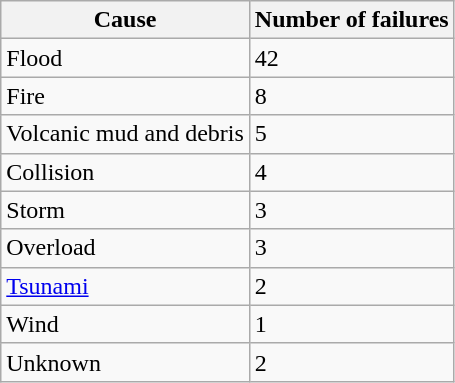<table class="wikitable">
<tr>
<th>Cause</th>
<th>Number of failures</th>
</tr>
<tr>
<td>Flood</td>
<td>42</td>
</tr>
<tr>
<td>Fire</td>
<td>8</td>
</tr>
<tr>
<td>Volcanic mud and debris</td>
<td>5</td>
</tr>
<tr>
<td>Collision</td>
<td>4</td>
</tr>
<tr>
<td>Storm</td>
<td>3</td>
</tr>
<tr>
<td>Overload</td>
<td>3</td>
</tr>
<tr>
<td><a href='#'>Tsunami</a></td>
<td>2</td>
</tr>
<tr>
<td>Wind</td>
<td>1</td>
</tr>
<tr>
<td>Unknown</td>
<td>2</td>
</tr>
</table>
